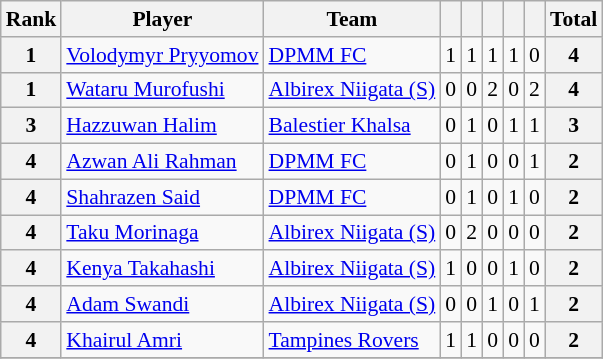<table class="wikitable" style="text-align:center; font-size:90%">
<tr>
<th>Rank</th>
<th>Player</th>
<th>Team</th>
<th></th>
<th></th>
<th></th>
<th></th>
<th></th>
<th>Total</th>
</tr>
<tr>
<th>1</th>
<td align=left> <a href='#'>Volodymyr Pryyomov</a></td>
<td align=left><a href='#'>DPMM FC</a></td>
<td>1</td>
<td>1</td>
<td>1</td>
<td>1</td>
<td>0</td>
<th>4</th>
</tr>
<tr>
<th>1</th>
<td align=left> <a href='#'>Wataru Murofushi</a></td>
<td align=left><a href='#'>Albirex Niigata (S)</a></td>
<td>0</td>
<td>0</td>
<td>2</td>
<td>0</td>
<td>2</td>
<th>4</th>
</tr>
<tr>
<th>3</th>
<td align=left> <a href='#'>Hazzuwan Halim</a></td>
<td align=left><a href='#'>Balestier Khalsa</a></td>
<td>0</td>
<td>1</td>
<td>0</td>
<td>1</td>
<td>1</td>
<th>3</th>
</tr>
<tr>
<th>4</th>
<td align=left> <a href='#'>Azwan Ali Rahman</a></td>
<td align=left><a href='#'>DPMM FC</a></td>
<td>0</td>
<td>1</td>
<td>0</td>
<td>0</td>
<td>1</td>
<th>2</th>
</tr>
<tr>
<th>4</th>
<td align=left> <a href='#'>Shahrazen Said</a></td>
<td align=left><a href='#'>DPMM FC</a></td>
<td>0</td>
<td>1</td>
<td>0</td>
<td>1</td>
<td>0</td>
<th>2</th>
</tr>
<tr>
<th>4</th>
<td align=left> <a href='#'>Taku Morinaga</a></td>
<td align=left><a href='#'>Albirex Niigata (S)</a></td>
<td>0</td>
<td>2</td>
<td>0</td>
<td>0</td>
<td>0</td>
<th>2</th>
</tr>
<tr>
<th>4</th>
<td align=left> <a href='#'>Kenya Takahashi</a></td>
<td align=left><a href='#'>Albirex Niigata (S)</a></td>
<td>1</td>
<td>0</td>
<td>0</td>
<td>1</td>
<td>0</td>
<th>2</th>
</tr>
<tr>
<th>4</th>
<td align=left> <a href='#'>Adam Swandi</a></td>
<td align=left><a href='#'>Albirex Niigata (S)</a></td>
<td>0</td>
<td>0</td>
<td>1</td>
<td>0</td>
<td>1</td>
<th>2</th>
</tr>
<tr>
<th>4</th>
<td align=left> <a href='#'>Khairul Amri</a></td>
<td align=left><a href='#'>Tampines Rovers</a></td>
<td>1</td>
<td>1</td>
<td>0</td>
<td>0</td>
<td>0</td>
<th>2</th>
</tr>
<tr>
</tr>
</table>
